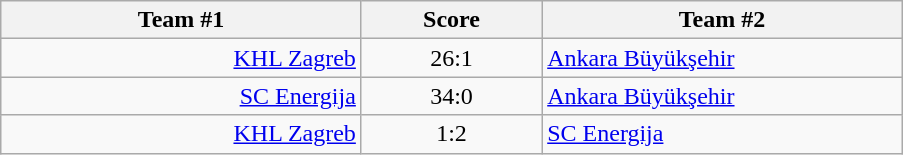<table class="wikitable" style="text-align: center;">
<tr>
<th width=22%>Team #1</th>
<th width=11%>Score</th>
<th width=22%>Team #2</th>
</tr>
<tr>
<td style="text-align: right;"><a href='#'>KHL Zagreb</a> </td>
<td>26:1</td>
<td style="text-align: left;"> <a href='#'>Ankara Büyükşehir</a></td>
</tr>
<tr>
<td style="text-align: right;"><a href='#'>SC Energija</a> </td>
<td>34:0</td>
<td style="text-align: left;"> <a href='#'>Ankara Büyükşehir</a></td>
</tr>
<tr>
<td style="text-align: right;"><a href='#'>KHL Zagreb</a> </td>
<td>1:2</td>
<td style="text-align: left;"> <a href='#'>SC Energija</a></td>
</tr>
</table>
